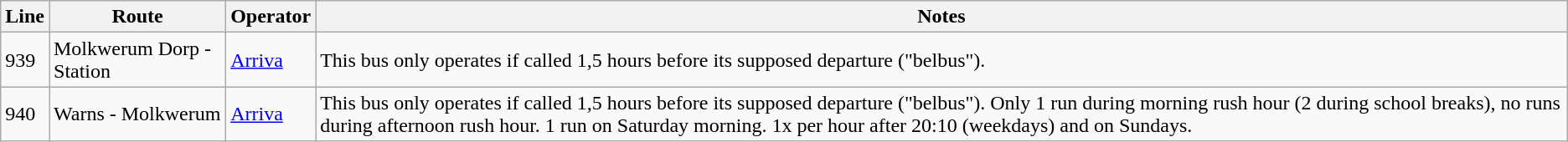<table class="wikitable">
<tr>
<th>Line</th>
<th>Route</th>
<th>Operator</th>
<th>Notes</th>
</tr>
<tr>
<td>939</td>
<td>Molkwerum Dorp - Station</td>
<td><a href='#'>Arriva</a></td>
<td>This bus only operates if called 1,5 hours before its supposed departure ("belbus").</td>
</tr>
<tr>
<td>940</td>
<td>Warns - Molkwerum</td>
<td><a href='#'>Arriva</a></td>
<td>This bus only operates if called 1,5 hours before its supposed departure ("belbus"). Only 1 run during morning rush hour (2 during school breaks), no runs during afternoon rush hour. 1 run on Saturday morning. 1x per hour after 20:10 (weekdays) and on Sundays.</td>
</tr>
</table>
